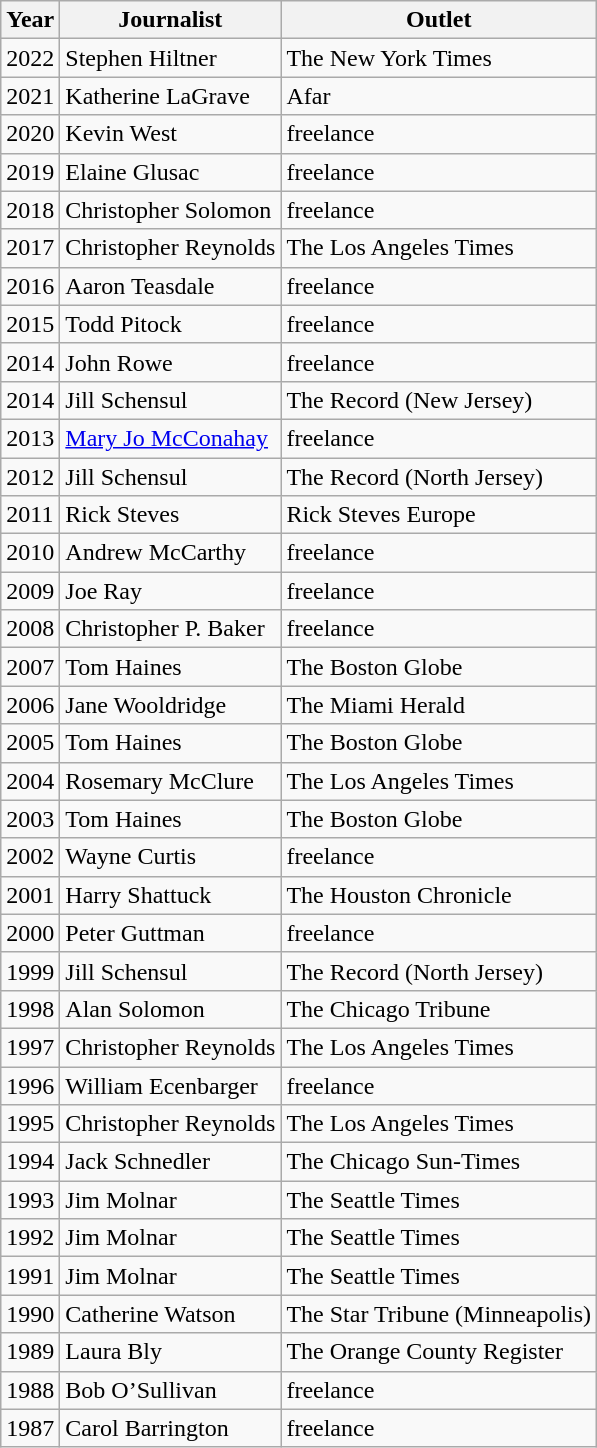<table class="wikitable">
<tr>
<th>Year</th>
<th>Journalist</th>
<th>Outlet</th>
</tr>
<tr>
<td>2022</td>
<td>Stephen Hiltner</td>
<td>The New York Times</td>
</tr>
<tr>
<td>2021</td>
<td>Katherine LaGrave</td>
<td>Afar</td>
</tr>
<tr>
<td>2020</td>
<td>Kevin West</td>
<td>freelance</td>
</tr>
<tr>
<td>2019</td>
<td>Elaine Glusac</td>
<td>freelance</td>
</tr>
<tr>
<td>2018</td>
<td>Christopher Solomon</td>
<td>freelance</td>
</tr>
<tr>
<td>2017</td>
<td>Christopher Reynolds</td>
<td>The Los Angeles Times</td>
</tr>
<tr>
<td>2016</td>
<td>Aaron Teasdale</td>
<td>freelance</td>
</tr>
<tr>
<td>2015</td>
<td>Todd Pitock</td>
<td>freelance</td>
</tr>
<tr>
<td>2014</td>
<td>John Rowe</td>
<td>freelance</td>
</tr>
<tr>
<td>2014</td>
<td>Jill Schensul</td>
<td>The Record (New Jersey)</td>
</tr>
<tr>
<td>2013</td>
<td><a href='#'>Mary Jo McConahay</a></td>
<td>freelance</td>
</tr>
<tr>
<td>2012</td>
<td>Jill Schensul</td>
<td>The Record (North Jersey)</td>
</tr>
<tr>
<td>2011</td>
<td>Rick Steves</td>
<td>Rick Steves Europe</td>
</tr>
<tr>
<td>2010</td>
<td>Andrew McCarthy</td>
<td>freelance</td>
</tr>
<tr>
<td>2009</td>
<td>Joe Ray</td>
<td>freelance</td>
</tr>
<tr>
<td>2008</td>
<td>Christopher P. Baker</td>
<td>freelance</td>
</tr>
<tr>
<td>2007</td>
<td>Tom Haines</td>
<td>The Boston Globe</td>
</tr>
<tr>
<td>2006</td>
<td>Jane Wooldridge</td>
<td>The Miami Herald</td>
</tr>
<tr>
<td>2005</td>
<td>Tom Haines</td>
<td>The Boston Globe</td>
</tr>
<tr>
<td>2004</td>
<td>Rosemary McClure</td>
<td>The Los Angeles Times</td>
</tr>
<tr>
<td>2003</td>
<td>Tom Haines</td>
<td>The Boston Globe</td>
</tr>
<tr>
<td>2002</td>
<td>Wayne Curtis</td>
<td>freelance</td>
</tr>
<tr>
<td>2001</td>
<td>Harry Shattuck</td>
<td>The Houston Chronicle</td>
</tr>
<tr>
<td>2000</td>
<td>Peter Guttman</td>
<td>freelance</td>
</tr>
<tr>
<td>1999</td>
<td>Jill Schensul</td>
<td>The Record (North Jersey)</td>
</tr>
<tr>
<td>1998</td>
<td>Alan Solomon</td>
<td>The Chicago Tribune</td>
</tr>
<tr>
<td>1997</td>
<td>Christopher Reynolds</td>
<td>The Los Angeles Times</td>
</tr>
<tr>
<td>1996</td>
<td>William Ecenbarger</td>
<td>freelance</td>
</tr>
<tr>
<td>1995</td>
<td>Christopher Reynolds</td>
<td>The Los Angeles Times</td>
</tr>
<tr>
<td>1994</td>
<td>Jack Schnedler</td>
<td>The Chicago Sun-Times</td>
</tr>
<tr>
<td>1993</td>
<td>Jim Molnar</td>
<td>The Seattle Times</td>
</tr>
<tr>
<td>1992</td>
<td>Jim Molnar</td>
<td>The Seattle Times</td>
</tr>
<tr>
<td>1991</td>
<td>Jim Molnar</td>
<td>The Seattle Times</td>
</tr>
<tr>
<td>1990</td>
<td>Catherine Watson</td>
<td>The Star Tribune (Minneapolis)</td>
</tr>
<tr>
<td>1989</td>
<td>Laura Bly</td>
<td>The Orange County Register</td>
</tr>
<tr>
<td>1988</td>
<td>Bob O’Sullivan</td>
<td>freelance</td>
</tr>
<tr>
<td>1987</td>
<td>Carol Barrington</td>
<td>freelance</td>
</tr>
</table>
